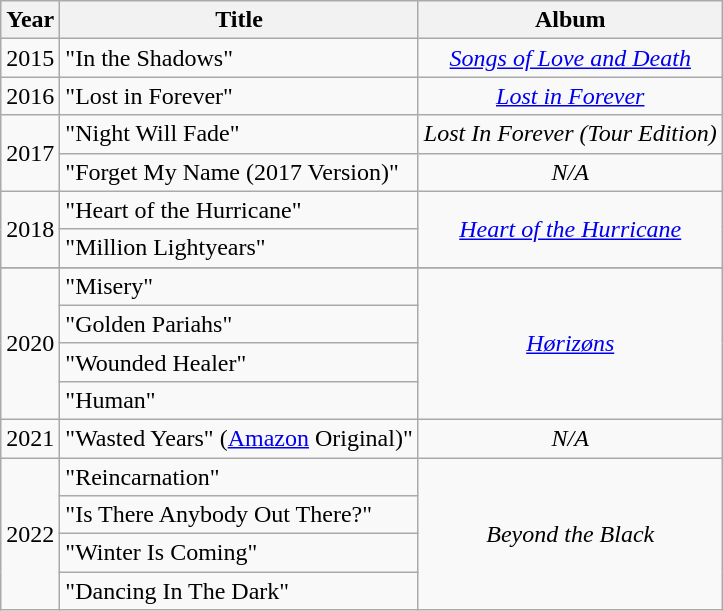<table class=wikitable style=text-align:center;>
<tr>
<th rowspan="1">Year</th>
<th rowspan="1">Title</th>
<th rowspan="1">Album</th>
</tr>
<tr>
<td>2015</td>
<td align=left>"In the Shadows"</td>
<td><em><a href='#'>Songs of Love and Death</a></em></td>
</tr>
<tr>
<td>2016</td>
<td align=left>"Lost in Forever"</td>
<td><em><a href='#'>Lost in Forever</a></em></td>
</tr>
<tr>
<td rowspan="2">2017</td>
<td align=left>"Night Will Fade"</td>
<td><em>Lost In Forever (Tour Edition)</em></td>
</tr>
<tr>
<td align=left>"Forget My Name (2017 Version)"</td>
<td><em>N/A</em></td>
</tr>
<tr>
<td rowspan="2">2018</td>
<td align=left>"Heart of the Hurricane"</td>
<td rowspan="2"><em><a href='#'>Heart of the Hurricane</a></em></td>
</tr>
<tr>
<td align=left>"Million Lightyears"</td>
</tr>
<tr>
</tr>
<tr>
<td rowspan="4">2020</td>
<td align=left>"Misery"</td>
<td rowspan="4"><em><a href='#'>Hørizøns</a></em></td>
</tr>
<tr>
<td align=left>"Golden Pariahs"</td>
</tr>
<tr>
<td align=left>"Wounded Healer"</td>
</tr>
<tr>
<td align=left>"Human"</td>
</tr>
<tr>
<td>2021</td>
<td align=left>"Wasted Years" (<a href='#'>Amazon</a> Original)"</td>
<td><em>N/A</em></td>
</tr>
<tr>
<td rowspan="4">2022</td>
<td align=left>"Reincarnation"</td>
<td rowspan="4"><em>Beyond the Black</em></td>
</tr>
<tr>
<td align=left>"Is There Anybody Out There?"</td>
</tr>
<tr>
<td align=left>"Winter Is Coming"</td>
</tr>
<tr>
<td align=left>"Dancing In The Dark"</td>
</tr>
</table>
